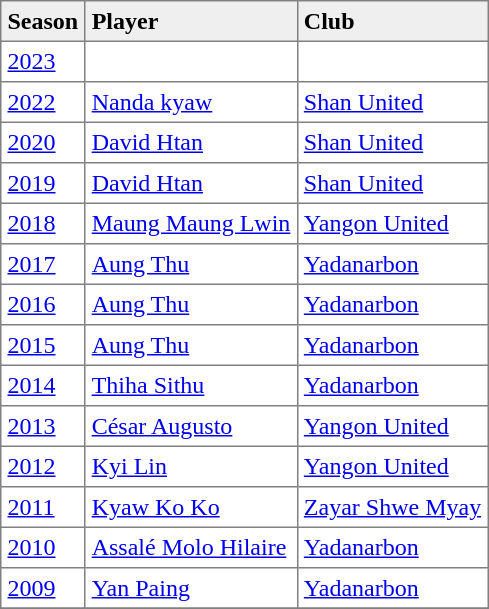<table border="1" cellpadding="4" cellspacing="0" style="text-align:left; border-collapse:collapse;">
<tr style="background:#efefef;">
<th>Season</th>
<th>Player</th>
<th>Club</th>
</tr>
<tr>
<td><a href='#'>2023</a></td>
<td></td>
<td></td>
</tr>
<tr>
<td><a href='#'>2022</a></td>
<td><a href='#'>Nanda kyaw</a></td>
<td><a href='#'>Shan United</a></td>
</tr>
<tr>
<td><a href='#'>2020</a></td>
<td><a href='#'>David Htan</a></td>
<td><a href='#'>Shan United</a></td>
</tr>
<tr>
<td><a href='#'>2019</a></td>
<td><a href='#'>David Htan</a></td>
<td><a href='#'>Shan United</a></td>
</tr>
<tr>
<td><a href='#'>2018</a></td>
<td><a href='#'>Maung Maung Lwin</a></td>
<td><a href='#'>Yangon United</a></td>
</tr>
<tr>
<td><a href='#'>2017</a></td>
<td><a href='#'>Aung Thu</a></td>
<td><a href='#'>Yadanarbon</a></td>
</tr>
<tr>
<td><a href='#'>2016</a></td>
<td><a href='#'>Aung Thu</a></td>
<td><a href='#'>Yadanarbon</a></td>
</tr>
<tr>
<td><a href='#'>2015</a></td>
<td><a href='#'>Aung Thu</a></td>
<td><a href='#'>Yadanarbon</a></td>
</tr>
<tr>
<td><a href='#'>2014</a></td>
<td> <a href='#'>Thiha Sithu</a></td>
<td><a href='#'>Yadanarbon</a></td>
</tr>
<tr>
<td><a href='#'>2013</a></td>
<td> <a href='#'>César Augusto</a></td>
<td><a href='#'>Yangon United</a></td>
</tr>
<tr>
<td><a href='#'>2012</a></td>
<td> <a href='#'>Kyi Lin</a></td>
<td><a href='#'>Yangon United</a></td>
</tr>
<tr>
<td><a href='#'>2011</a></td>
<td> <a href='#'>Kyaw Ko Ko</a></td>
<td><a href='#'>Zayar Shwe Myay</a></td>
</tr>
<tr>
<td><a href='#'>2010</a></td>
<td> <a href='#'>Assalé Molo Hilaire</a></td>
<td><a href='#'>Yadanarbon</a></td>
</tr>
<tr>
<td><a href='#'>2009</a></td>
<td> <a href='#'>Yan Paing</a></td>
<td><a href='#'>Yadanarbon</a></td>
</tr>
<tr>
</tr>
</table>
